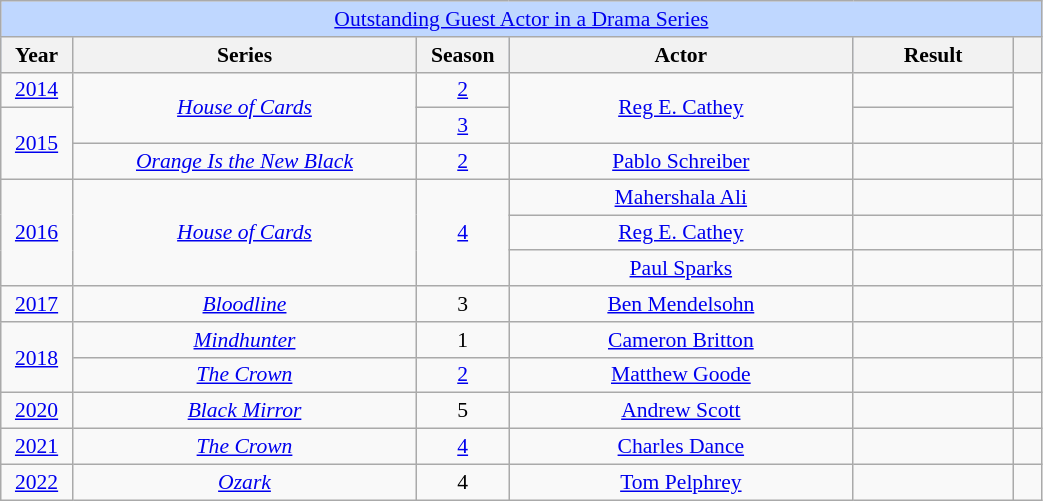<table class="wikitable plainrowheaders" style="text-align: center; font-size: 90%" width=55%>
<tr ---- bgcolor="#bfd7ff">
<td colspan=6 align=center><a href='#'>Outstanding Guest Actor in a Drama Series</a></td>
</tr>
<tr ---- bgcolor="#bfd7ff">
<th scope="col" style="width:1%;">Year</th>
<th scope="col" style="width:12%;">Series</th>
<th scope="col" style="width:1%;">Season</th>
<th scope="col" style="width:12%;">Actor</th>
<th scope="col" style="width:5%;">Result</th>
<th scope="col" style="width:1%;"></th>
</tr>
<tr>
<td><a href='#'>2014</a></td>
<td rowspan="2"><em><a href='#'>House of Cards</a></em></td>
<td><a href='#'>2</a></td>
<td rowspan="2"><a href='#'>Reg E. Cathey</a></td>
<td></td>
<td rowspan="2"></td>
</tr>
<tr>
<td rowspan="2"><a href='#'>2015</a></td>
<td><a href='#'>3</a></td>
<td></td>
</tr>
<tr>
<td><em><a href='#'>Orange Is the New Black</a></em></td>
<td><a href='#'>2</a></td>
<td><a href='#'>Pablo Schreiber</a></td>
<td></td>
<td></td>
</tr>
<tr>
<td rowspan="3"><a href='#'>2016</a></td>
<td rowspan="3"><em><a href='#'>House of Cards</a></em></td>
<td rowspan="3"><a href='#'>4</a></td>
<td><a href='#'>Mahershala Ali</a></td>
<td></td>
<td></td>
</tr>
<tr>
<td><a href='#'>Reg E. Cathey</a></td>
<td></td>
<td></td>
</tr>
<tr>
<td><a href='#'>Paul Sparks</a></td>
<td></td>
<td></td>
</tr>
<tr>
<td><a href='#'>2017</a></td>
<td><em><a href='#'>Bloodline</a></em></td>
<td>3</td>
<td><a href='#'>Ben Mendelsohn</a></td>
<td></td>
<td></td>
</tr>
<tr>
<td rowspan="2"><a href='#'>2018</a></td>
<td><em><a href='#'>Mindhunter</a></em></td>
<td>1</td>
<td><a href='#'>Cameron Britton</a></td>
<td></td>
<td></td>
</tr>
<tr>
<td><em><a href='#'>The Crown</a></em></td>
<td><a href='#'>2</a></td>
<td><a href='#'>Matthew Goode</a></td>
<td></td>
<td></td>
</tr>
<tr>
<td><a href='#'>2020</a></td>
<td><em><a href='#'>Black Mirror</a></em></td>
<td>5</td>
<td><a href='#'>Andrew Scott</a></td>
<td></td>
<td></td>
</tr>
<tr>
<td><a href='#'>2021</a></td>
<td><em><a href='#'>The Crown</a></em></td>
<td><a href='#'>4</a></td>
<td><a href='#'>Charles Dance</a></td>
<td></td>
<td></td>
</tr>
<tr>
<td><a href='#'>2022</a></td>
<td><em><a href='#'>Ozark</a></em></td>
<td>4</td>
<td><a href='#'>Tom Pelphrey</a></td>
<td></td>
<td></td>
</tr>
</table>
